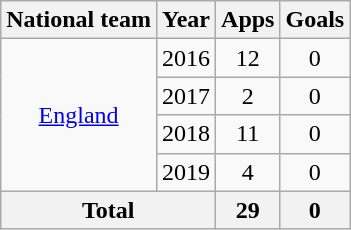<table class=wikitable style=text-align:center>
<tr>
<th>National team</th>
<th>Year</th>
<th>Apps</th>
<th>Goals</th>
</tr>
<tr>
<td rowspan=4><a href='#'>England</a></td>
<td>2016</td>
<td>12</td>
<td>0</td>
</tr>
<tr>
<td>2017</td>
<td>2</td>
<td>0</td>
</tr>
<tr>
<td>2018</td>
<td>11</td>
<td>0</td>
</tr>
<tr>
<td>2019</td>
<td>4</td>
<td>0</td>
</tr>
<tr>
<th colspan=2>Total</th>
<th>29</th>
<th>0</th>
</tr>
</table>
